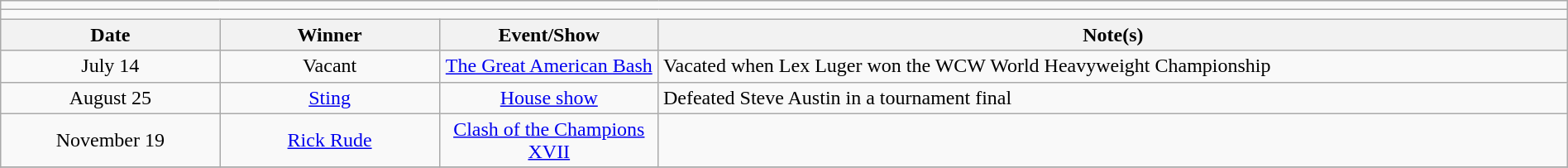<table class="wikitable" style="text-align:center; width:100%;">
<tr>
<td colspan="5"></td>
</tr>
<tr>
<td colspan="5"><strong></strong></td>
</tr>
<tr>
<th width=14%>Date</th>
<th width=14%>Winner</th>
<th width=14%>Event/Show</th>
<th width=58%>Note(s)</th>
</tr>
<tr>
<td>July 14</td>
<td>Vacant</td>
<td><a href='#'>The Great American Bash</a></td>
<td align=left>Vacated when Lex Luger won the WCW World Heavyweight Championship</td>
</tr>
<tr>
<td>August 25</td>
<td><a href='#'>Sting</a></td>
<td><a href='#'>House show</a></td>
<td align=left>Defeated Steve Austin in a tournament final</td>
</tr>
<tr>
<td>November 19</td>
<td><a href='#'>Rick Rude</a></td>
<td><a href='#'>Clash of the Champions XVII</a></td>
<td align=left></td>
</tr>
<tr>
</tr>
</table>
